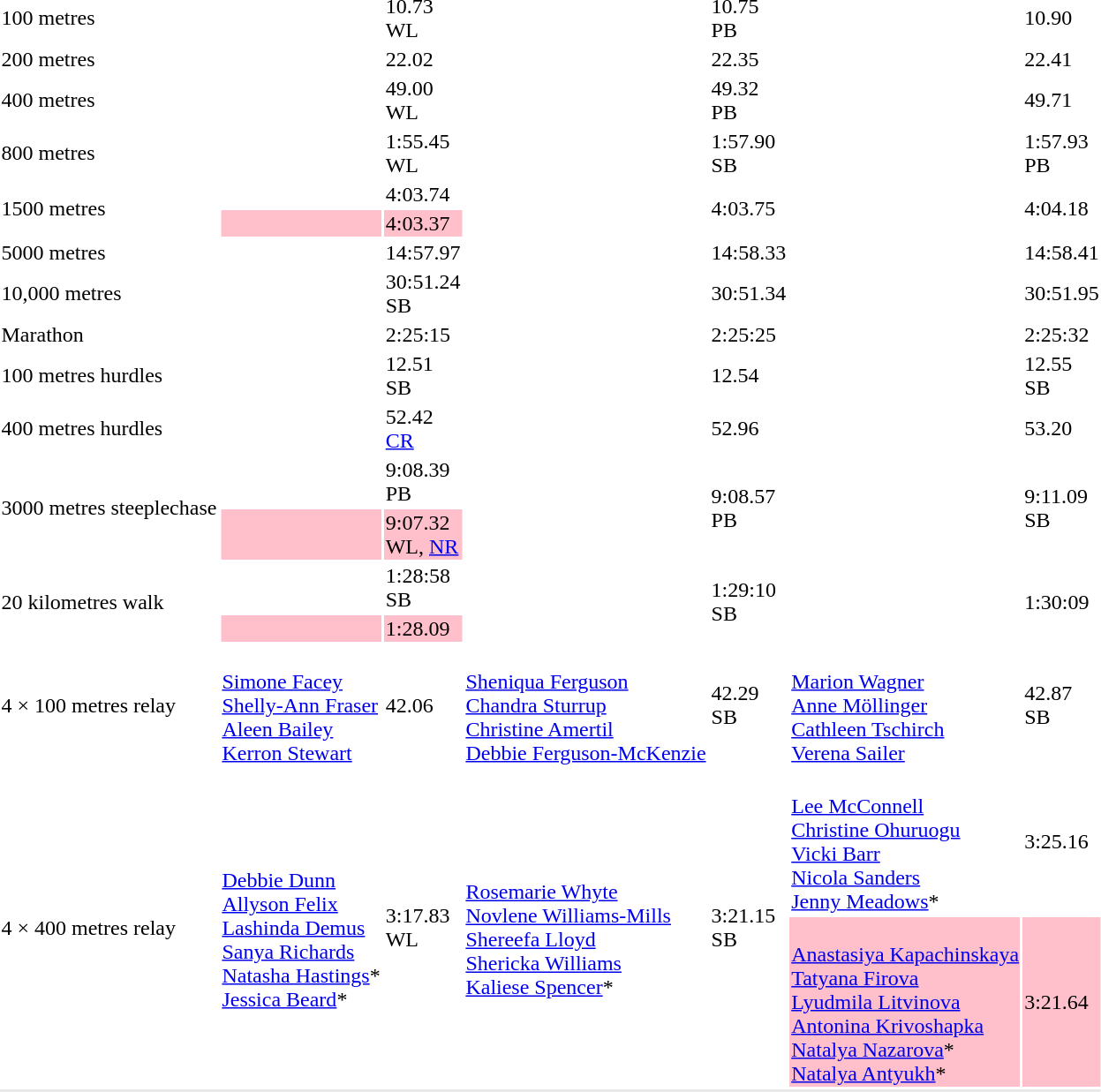<table>
<tr>
<td>100 metres<br></td>
<td></td>
<td>10.73<br>WL</td>
<td></td>
<td>10.75<br>PB</td>
<td></td>
<td>10.90</td>
</tr>
<tr>
<td>200 metres<br></td>
<td></td>
<td>22.02</td>
<td></td>
<td>22.35</td>
<td></td>
<td>22.41</td>
</tr>
<tr>
<td>400 metres<br></td>
<td></td>
<td>49.00<br>WL</td>
<td></td>
<td>49.32<br>PB</td>
<td></td>
<td>49.71</td>
</tr>
<tr>
<td>800 metres<br></td>
<td></td>
<td>1:55.45<br>WL</td>
<td></td>
<td>1:57.90<br>SB</td>
<td></td>
<td>1:57.93<br>PB</td>
</tr>
<tr>
<td rowspan=2>1500 metres<br></td>
<td></td>
<td>4:03.74</td>
<td rowspan=2></td>
<td rowspan=2>4:03.75</td>
<td rowspan=2></td>
<td rowspan=2>4:04.18</td>
</tr>
<tr bgcolor=pink>
<td></td>
<td>4:03.37</td>
</tr>
<tr>
<td>5000 metres<br></td>
<td></td>
<td>14:57.97<br></td>
<td></td>
<td>14:58.33<br></td>
<td></td>
<td>14:58.41<br></td>
</tr>
<tr>
<td>10,000 metres<br></td>
<td></td>
<td>30:51.24<br>SB</td>
<td></td>
<td>30:51.34</td>
<td></td>
<td>30:51.95</td>
</tr>
<tr>
<td>Marathon<br></td>
<td></td>
<td>2:25:15</td>
<td></td>
<td>2:25:25</td>
<td></td>
<td>2:25:32</td>
</tr>
<tr>
<td>100 metres hurdles<br></td>
<td></td>
<td>12.51 <br>SB</td>
<td></td>
<td>12.54</td>
<td></td>
<td>12.55 <br>SB</td>
</tr>
<tr>
<td>400 metres hurdles<br></td>
<td></td>
<td>52.42 <br><a href='#'>CR</a></td>
<td></td>
<td>52.96</td>
<td></td>
<td>53.20</td>
</tr>
<tr>
<td rowspan=2>3000 metres steeplechase<br></td>
<td></td>
<td>9:08.39<br>PB</td>
<td rowspan=2></td>
<td rowspan=2>9:08.57<br>PB</td>
<td rowspan=2></td>
<td rowspan=2>9:11.09<br>SB</td>
</tr>
<tr bgcolor=pink>
<td></td>
<td>9:07.32<br>WL, <a href='#'>NR</a></td>
</tr>
<tr>
<td rowspan=2>20 kilometres walk<br></td>
<td></td>
<td>1:28:58 <br>SB</td>
<td rowspan=2></td>
<td rowspan=2>1:29:10 <br>SB</td>
<td rowspan=2></td>
<td rowspan=2>1:30:09</td>
</tr>
<tr bgcolor=pink>
<td></td>
<td>1:28.09</td>
</tr>
<tr>
<td>4 × 100 metres relay<br></td>
<td valign=top><br><a href='#'>Simone Facey</a><br><a href='#'>Shelly-Ann Fraser</a><br><a href='#'>Aleen Bailey</a><br><a href='#'>Kerron Stewart</a></td>
<td>42.06<br></td>
<td valign=top><br><a href='#'>Sheniqua Ferguson</a><br><a href='#'>Chandra Sturrup</a><br><a href='#'>Christine Amertil</a><br><a href='#'>Debbie Ferguson-McKenzie</a></td>
<td>42.29<br>SB</td>
<td valign=top><br><a href='#'>Marion Wagner</a><br><a href='#'>Anne Möllinger</a><br><a href='#'>Cathleen Tschirch</a><br><a href='#'>Verena Sailer</a></td>
<td>42.87<br>SB</td>
</tr>
<tr>
<td rowspan=2>4 × 400 metres relay<br></td>
<td rowspan=2><br><a href='#'>Debbie Dunn</a><br><a href='#'>Allyson Felix</a><br><a href='#'>Lashinda Demus</a><br><a href='#'>Sanya Richards</a><br><a href='#'>Natasha Hastings</a>*<br><a href='#'>Jessica Beard</a>*</td>
<td rowspan=2>3:17.83<br>WL</td>
<td rowspan=2><br><a href='#'>Rosemarie Whyte</a><br><a href='#'>Novlene Williams-Mills</a><br><a href='#'>Shereefa Lloyd</a><br><a href='#'>Shericka Williams</a><br><a href='#'>Kaliese Spencer</a>*</td>
<td rowspan=2>3:21.15<br>SB</td>
<td><br><a href='#'>Lee McConnell</a><br><a href='#'>Christine Ohuruogu</a><br><a href='#'>Vicki Barr</a><br><a href='#'>Nicola Sanders</a><br><a href='#'>Jenny Meadows</a>*</td>
<td>3:25.16</td>
</tr>
<tr bgcolor=pink>
<td><br><a href='#'>Anastasiya Kapachinskaya</a><br><a href='#'>Tatyana Firova</a><br><a href='#'>Lyudmila Litvinova</a><br><a href='#'>Antonina Krivoshapka</a><br><a href='#'>Natalya Nazarova</a>*<br><a href='#'>Natalya Antyukh</a>*</td>
<td>3:21.64</td>
</tr>
<tr bgcolor= e8e8e8>
<td colspan=7></td>
</tr>
</table>
